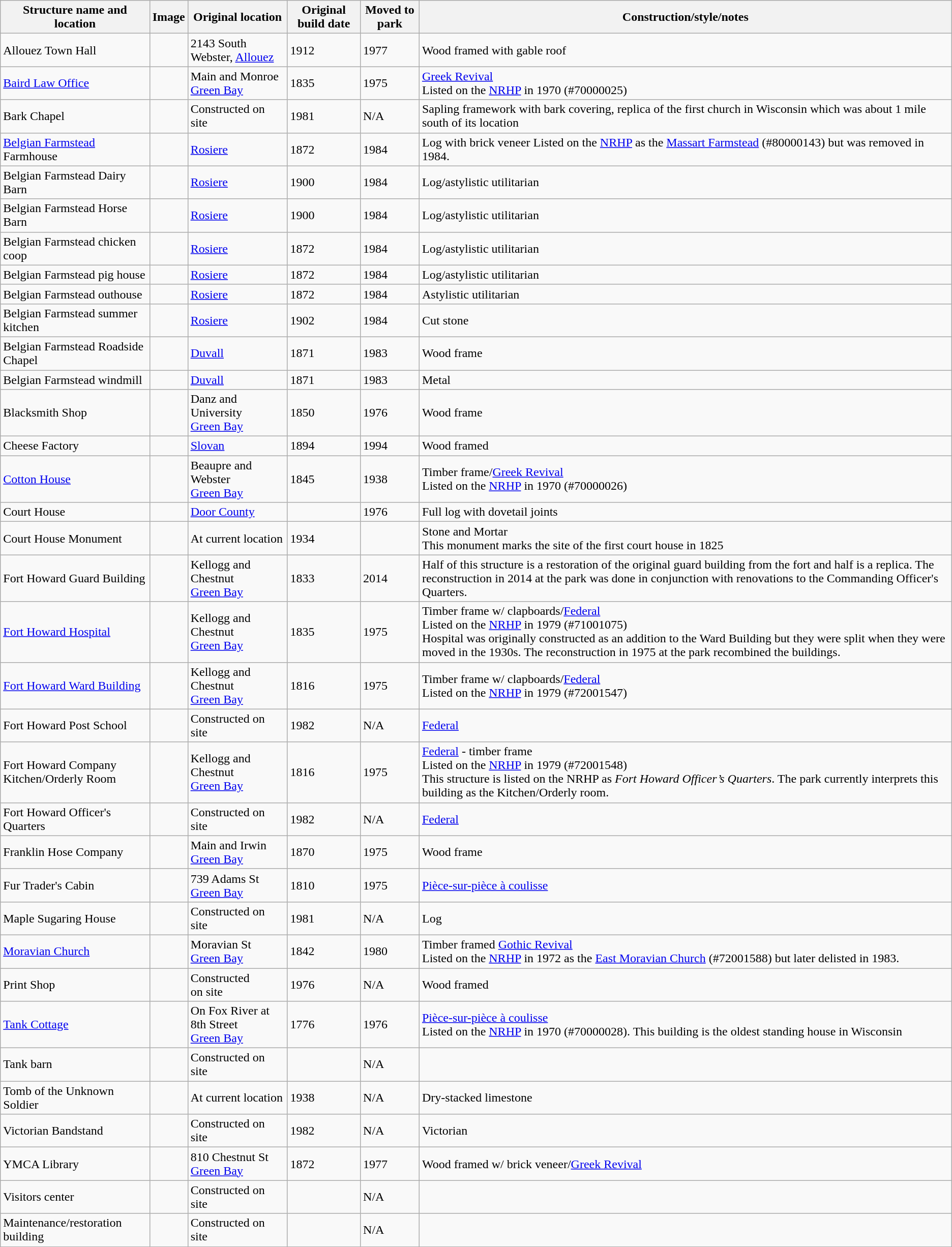<table class="wikitable sortable">
<tr>
<th>Structure name and location</th>
<th>Image</th>
<th>Original location</th>
<th>Original build date</th>
<th>Moved to park</th>
<th>Construction/style/notes</th>
</tr>
<tr>
<td>Allouez Town Hall<br><small></small></td>
<td></td>
<td>2143 South Webster, <a href='#'>Allouez</a></td>
<td>1912</td>
<td>1977</td>
<td>Wood framed with gable roof</td>
</tr>
<tr>
<td><a href='#'>Baird Law Office</a><br><small></small></td>
<td></td>
<td>Main and Monroe<br><a href='#'>Green Bay</a></td>
<td>1835</td>
<td>1975</td>
<td><a href='#'>Greek Revival</a><br>Listed on the <a href='#'>NRHP</a> in 1970 (#70000025)</td>
</tr>
<tr>
<td>Bark Chapel<br><small></small></td>
<td></td>
<td>Constructed on site</td>
<td>1981</td>
<td>N/A</td>
<td>Sapling framework with bark covering, replica of the first church in Wisconsin which was about 1 mile south of its location</td>
</tr>
<tr>
<td><a href='#'>Belgian Farmstead</a> Farmhouse<br><small></small></td>
<td></td>
<td><a href='#'>Rosiere</a></td>
<td>1872</td>
<td>1984</td>
<td>Log with brick veneer Listed on the <a href='#'>NRHP</a> as the <a href='#'>Massart Farmstead</a> (#80000143) but was removed in 1984.</td>
</tr>
<tr>
<td>Belgian Farmstead Dairy Barn<br><small></small></td>
<td></td>
<td><a href='#'>Rosiere</a></td>
<td>1900</td>
<td>1984</td>
<td>Log/astylistic utilitarian</td>
</tr>
<tr>
<td>Belgian Farmstead Horse Barn<br><small></small></td>
<td></td>
<td><a href='#'>Rosiere</a></td>
<td>1900</td>
<td>1984</td>
<td>Log/astylistic utilitarian</td>
</tr>
<tr>
<td>Belgian Farmstead chicken coop<br><small></small></td>
<td></td>
<td><a href='#'>Rosiere</a></td>
<td>1872</td>
<td>1984</td>
<td>Log/astylistic utilitarian</td>
</tr>
<tr>
<td>Belgian Farmstead pig house<br><small></small></td>
<td></td>
<td><a href='#'>Rosiere</a></td>
<td>1872</td>
<td>1984</td>
<td>Log/astylistic utilitarian</td>
</tr>
<tr>
<td>Belgian Farmstead outhouse<br><small></small></td>
<td></td>
<td><a href='#'>Rosiere</a></td>
<td>1872</td>
<td>1984</td>
<td>Astylistic utilitarian</td>
</tr>
<tr>
<td>Belgian Farmstead summer kitchen<br><small></small></td>
<td></td>
<td><a href='#'>Rosiere</a></td>
<td>1902</td>
<td>1984</td>
<td>Cut stone</td>
</tr>
<tr>
<td>Belgian Farmstead Roadside Chapel<br><small></small></td>
<td></td>
<td><a href='#'>Duvall</a></td>
<td>1871</td>
<td>1983</td>
<td>Wood frame</td>
</tr>
<tr>
<td>Belgian Farmstead windmill<br><small></small></td>
<td></td>
<td><a href='#'>Duvall</a></td>
<td>1871</td>
<td>1983</td>
<td>Metal</td>
</tr>
<tr>
<td>Blacksmith Shop<br><small></small></td>
<td></td>
<td>Danz and University<br><a href='#'>Green Bay</a></td>
<td>1850</td>
<td>1976</td>
<td>Wood frame</td>
</tr>
<tr>
<td>Cheese Factory<br><small></small></td>
<td></td>
<td><a href='#'>Slovan</a></td>
<td>1894</td>
<td>1994</td>
<td>Wood framed</td>
</tr>
<tr>
<td><a href='#'>Cotton House</a><br><small></small></td>
<td></td>
<td>Beaupre and Webster<br><a href='#'>Green Bay</a></td>
<td>1845</td>
<td>1938</td>
<td>Timber frame/<a href='#'>Greek Revival</a><br>Listed on the <a href='#'>NRHP</a> in 1970 (#70000026)</td>
</tr>
<tr>
<td>Court House<br><small></small></td>
<td></td>
<td><a href='#'>Door County</a></td>
<td></td>
<td>1976</td>
<td>Full log with dovetail joints</td>
</tr>
<tr>
<td>Court House Monument<br><small></small></td>
<td></td>
<td>At current location</td>
<td>1934</td>
<td></td>
<td>Stone and Mortar<br>This monument marks the site of the first court house in 1825</td>
</tr>
<tr>
<td>Fort Howard Guard Building<br><small></small></td>
<td></td>
<td>Kellogg and Chestnut<br><a href='#'>Green Bay</a></td>
<td>1833</td>
<td>2014</td>
<td>Half of this structure is a restoration of the original guard building from the fort and half is a replica. The reconstruction in 2014 at the park was done in conjunction with renovations to the Commanding Officer's Quarters.</td>
</tr>
<tr>
<td><a href='#'>Fort Howard Hospital</a><br><small></small></td>
<td></td>
<td>Kellogg and Chestnut<br><a href='#'>Green Bay</a></td>
<td>1835</td>
<td>1975</td>
<td>Timber frame w/ clapboards/<a href='#'>Federal</a><br>Listed on the <a href='#'>NRHP</a> in 1979 (#71001075)<br>Hospital was originally constructed as an addition to the Ward Building but they were split when they were moved in the 1930s.  The reconstruction in 1975 at the park recombined the buildings.</td>
</tr>
<tr>
<td><a href='#'>Fort Howard Ward Building</a><br><small></small></td>
<td></td>
<td>Kellogg and Chestnut<br><a href='#'>Green Bay</a></td>
<td>1816</td>
<td>1975</td>
<td>Timber frame w/ clapboards/<a href='#'>Federal</a><br>Listed on the <a href='#'>NRHP</a> in 1979 (#72001547)</td>
</tr>
<tr>
<td>Fort Howard Post School<br><small></small></td>
<td></td>
<td>Constructed on site</td>
<td>1982</td>
<td>N/A</td>
<td><a href='#'>Federal</a></td>
</tr>
<tr>
<td>Fort Howard Company<br>Kitchen/Orderly Room<br><small></small></td>
<td></td>
<td>Kellogg and Chestnut<br><a href='#'>Green Bay</a></td>
<td>1816</td>
<td>1975</td>
<td><a href='#'>Federal</a> - timber frame<br>Listed on the <a href='#'>NRHP</a> in 1979 (#72001548)<br>This structure is listed on the NRHP as <em>Fort Howard Officer’s Quarters</em>.  The park currently interprets this building as the Kitchen/Orderly room.</td>
</tr>
<tr>
<td>Fort Howard Officer's Quarters<br><small></small></td>
<td></td>
<td>Constructed on site</td>
<td>1982</td>
<td>N/A</td>
<td><a href='#'>Federal</a></td>
</tr>
<tr>
<td>Franklin Hose Company<br><small></small></td>
<td></td>
<td>Main and Irwin<br><a href='#'>Green Bay</a></td>
<td>1870</td>
<td>1975</td>
<td>Wood frame</td>
</tr>
<tr>
<td>Fur Trader's Cabin<br><small></small></td>
<td></td>
<td>739 Adams St<br><a href='#'>Green Bay</a></td>
<td>1810</td>
<td>1975</td>
<td><a href='#'>Pièce-sur-pièce à coulisse</a></td>
</tr>
<tr>
<td>Maple Sugaring House<br><small></small></td>
<td></td>
<td>Constructed on site</td>
<td>1981</td>
<td>N/A</td>
<td>Log</td>
</tr>
<tr>
<td><a href='#'>Moravian Church</a><br><small></small></td>
<td></td>
<td>Moravian St<br><a href='#'>Green Bay</a></td>
<td>1842</td>
<td>1980</td>
<td>Timber framed <a href='#'>Gothic Revival</a><br> Listed on the <a href='#'>NRHP</a> in 1972 as the <a href='#'>East Moravian Church</a> (#72001588) but later delisted in 1983.</td>
</tr>
<tr>
<td>Print Shop<br><small></small></td>
<td></td>
<td>Constructed<br>on site</td>
<td>1976</td>
<td>N/A</td>
<td>Wood framed</td>
</tr>
<tr>
<td><a href='#'>Tank Cottage</a><br><small></small></td>
<td></td>
<td>On Fox River at 8th Street<br><a href='#'>Green Bay</a></td>
<td>1776</td>
<td>1976</td>
<td><a href='#'>Pièce-sur-pièce à coulisse</a><br>Listed on the <a href='#'>NRHP</a> in 1970 (#70000028). This building is the oldest standing house in Wisconsin</td>
</tr>
<tr>
<td>Tank barn<br><small></small></td>
<td></td>
<td>Constructed on site</td>
<td></td>
<td>N/A</td>
<td></td>
</tr>
<tr>
<td>Tomb of the Unknown Soldier<br><small></small></td>
<td></td>
<td>At current location</td>
<td>1938</td>
<td>N/A</td>
<td>Dry-stacked limestone</td>
</tr>
<tr>
<td>Victorian Bandstand<br><small></small></td>
<td></td>
<td>Constructed on site</td>
<td>1982</td>
<td>N/A</td>
<td>Victorian</td>
</tr>
<tr>
<td>YMCA Library<br><small></small></td>
<td></td>
<td>810 Chestnut St<br><a href='#'>Green Bay</a></td>
<td>1872</td>
<td>1977</td>
<td>Wood framed w/ brick veneer/<a href='#'>Greek Revival</a></td>
</tr>
<tr>
<td>Visitors center<br><small></small></td>
<td></td>
<td>Constructed on site</td>
<td></td>
<td>N/A</td>
<td></td>
</tr>
<tr>
<td>Maintenance/restoration building<br><small></small></td>
<td></td>
<td>Constructed on site</td>
<td></td>
<td>N/A</td>
<td></td>
</tr>
</table>
